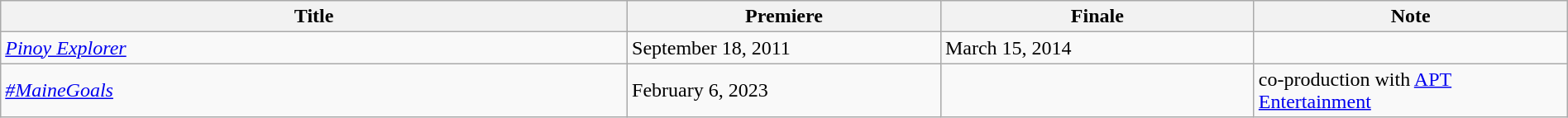<table class="wikitable sortable" width="100%">
<tr>
<th style="width:40%;">Title</th>
<th style="width:20%;">Premiere</th>
<th style="width:20%;">Finale</th>
<th style="width:20%;">Note</th>
</tr>
<tr>
<td><em><a href='#'>Pinoy Explorer</a></em></td>
<td>September 18, 2011</td>
<td>March 15, 2014</td>
<td></td>
</tr>
<tr>
<td><em><a href='#'>#MaineGoals</a></em></td>
<td>February 6, 2023</td>
<td></td>
<td>co-production with <a href='#'>APT Entertainment</a></td>
</tr>
</table>
